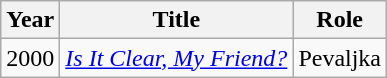<table class="wikitable sortable">
<tr>
<th>Year</th>
<th>Title</th>
<th>Role</th>
</tr>
<tr>
<td>2000</td>
<td><em><a href='#'>Is It Clear, My Friend?</a></em></td>
<td>Pevaljka</td>
</tr>
</table>
